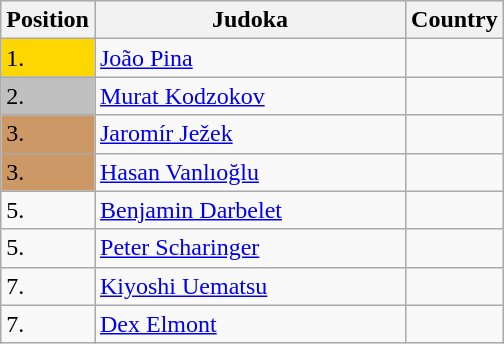<table class=wikitable>
<tr>
<th width=10>Position</th>
<th width=200>Judoka</th>
<th>Country</th>
</tr>
<tr>
<td bgcolor=gold>1.</td>
<td><a href='#'>João Pina</a></td>
<td></td>
</tr>
<tr>
<td bgcolor="silver">2.</td>
<td><a href='#'>Murat Kodzokov</a></td>
<td></td>
</tr>
<tr>
<td bgcolor="CC9966">3.</td>
<td><a href='#'>Jaromír Ježek</a></td>
<td></td>
</tr>
<tr>
<td bgcolor="CC9966">3.</td>
<td><a href='#'>Hasan Vanlıoğlu</a></td>
<td></td>
</tr>
<tr>
<td>5.</td>
<td><a href='#'>Benjamin Darbelet</a></td>
<td></td>
</tr>
<tr>
<td>5.</td>
<td><a href='#'>Peter Scharinger</a></td>
<td></td>
</tr>
<tr>
<td>7.</td>
<td><a href='#'>Kiyoshi Uematsu</a></td>
<td></td>
</tr>
<tr>
<td>7.</td>
<td><a href='#'>Dex Elmont</a></td>
<td></td>
</tr>
</table>
